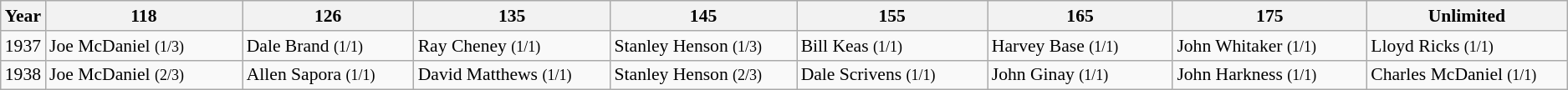<table class="wikitable sortable" style="font-size: 90%">
<tr>
<th>Year</th>
<th width=300>118</th>
<th width=275>126</th>
<th width=300>135</th>
<th width=300>145</th>
<th width=300>155</th>
<th width=300>165</th>
<th width=300>175</th>
<th width=300>Unlimited</th>
</tr>
<tr>
<td>1937</td>
<td>Joe McDaniel <small>(1/3)</small></td>
<td>Dale Brand <small>(1/1)</small></td>
<td>Ray Cheney <small>(1/1)</small></td>
<td>Stanley Henson <small>(1/3)</small></td>
<td>Bill Keas <small>(1/1)</small></td>
<td>Harvey Base <small>(1/1)</small></td>
<td>John Whitaker <small>(1/1)</small></td>
<td>Lloyd Ricks <small>(1/1)</small></td>
</tr>
<tr>
<td>1938</td>
<td>Joe McDaniel <small>(2/3)</small></td>
<td>Allen Sapora <small>(1/1)</small></td>
<td>David Matthews <small>(1/1)</small></td>
<td>Stanley Henson <small>(2/3)</small></td>
<td>Dale Scrivens <small>(1/1)</small></td>
<td>John Ginay <small>(1/1)</small></td>
<td>John Harkness <small>(1/1)</small></td>
<td>Charles McDaniel <small>(1/1)</small></td>
</tr>
</table>
